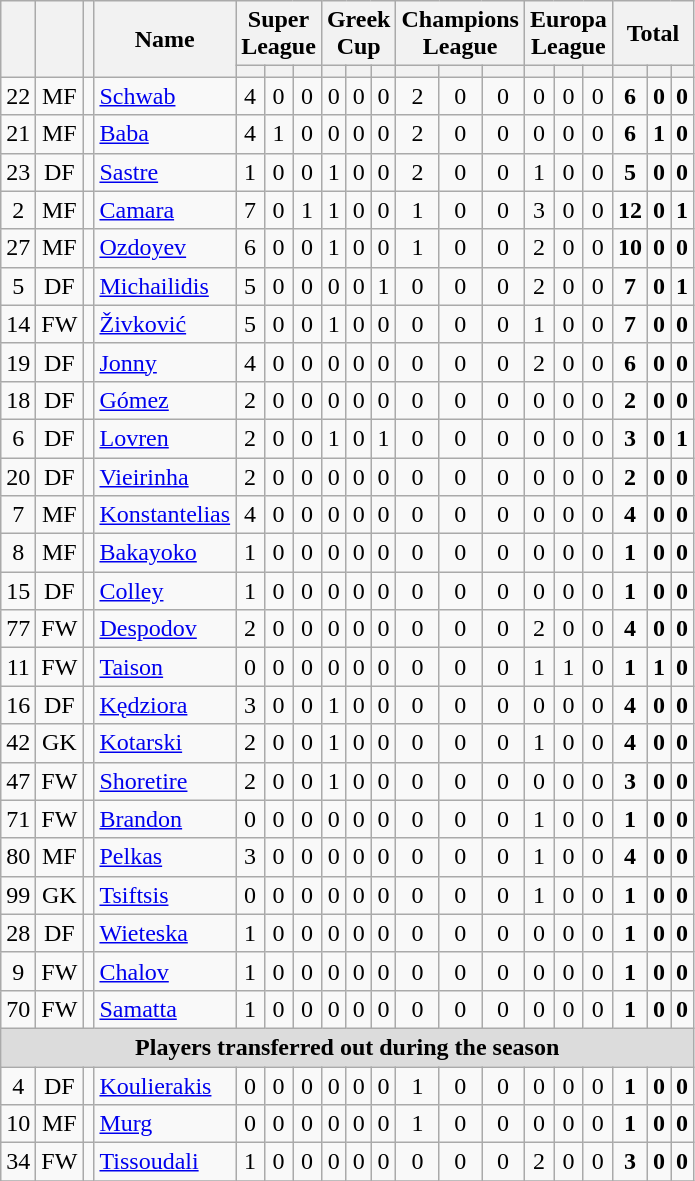<table class="wikitable sortable" style="text-align:center">
<tr>
<th rowspan=2></th>
<th rowspan=2></th>
<th rowspan=2></th>
<th rowspan=2>Name</th>
<th colspan=3>Super<br>League</th>
<th colspan=3>Greek<br>Cup</th>
<th colspan=3>Champions<br>League</th>
<th colspan=3>Europa<br>League</th>
<th colspan=3>Total</th>
</tr>
<tr>
<th></th>
<th></th>
<th></th>
<th></th>
<th></th>
<th></th>
<th></th>
<th></th>
<th></th>
<th></th>
<th></th>
<th></th>
<th></th>
<th></th>
<th></th>
</tr>
<tr>
<td>22</td>
<td>MF</td>
<td></td>
<td align="left"><a href='#'>Schwab</a></td>
<td>4</td>
<td>0</td>
<td>0</td>
<td>0</td>
<td>0</td>
<td>0</td>
<td>2</td>
<td>0</td>
<td>0</td>
<td>0</td>
<td>0</td>
<td>0</td>
<td><strong>6</strong></td>
<td><strong>0</strong></td>
<td><strong>0</strong></td>
</tr>
<tr>
<td>21</td>
<td>MF</td>
<td></td>
<td align="left"><a href='#'>Baba</a></td>
<td>4</td>
<td>1</td>
<td>0</td>
<td>0</td>
<td>0</td>
<td>0</td>
<td>2</td>
<td>0</td>
<td>0</td>
<td>0</td>
<td>0</td>
<td>0</td>
<td><strong>6</strong></td>
<td><strong>1</strong></td>
<td><strong>0</strong></td>
</tr>
<tr>
<td>23</td>
<td>DF</td>
<td></td>
<td align="left"><a href='#'>Sastre</a></td>
<td>1</td>
<td>0</td>
<td>0</td>
<td>1</td>
<td>0</td>
<td>0</td>
<td>2</td>
<td>0</td>
<td>0</td>
<td>1</td>
<td>0</td>
<td>0</td>
<td><strong>5</strong></td>
<td><strong>0</strong></td>
<td><strong>0</strong></td>
</tr>
<tr>
<td>2</td>
<td>MF</td>
<td></td>
<td align="left"><a href='#'>Camara</a></td>
<td>7</td>
<td>0</td>
<td>1</td>
<td>1</td>
<td>0</td>
<td>0</td>
<td>1</td>
<td>0</td>
<td>0</td>
<td>3</td>
<td>0</td>
<td>0</td>
<td><strong>12</strong></td>
<td><strong>0</strong></td>
<td><strong>1</strong></td>
</tr>
<tr>
<td>27</td>
<td>MF</td>
<td></td>
<td align="left"><a href='#'>Ozdoyev</a></td>
<td>6</td>
<td>0</td>
<td>0</td>
<td>1</td>
<td>0</td>
<td>0</td>
<td>1</td>
<td>0</td>
<td>0</td>
<td>2</td>
<td>0</td>
<td>0</td>
<td><strong>10</strong></td>
<td><strong>0</strong></td>
<td><strong>0</strong></td>
</tr>
<tr>
<td>5</td>
<td>DF</td>
<td></td>
<td align="left"><a href='#'>Michailidis</a></td>
<td>5</td>
<td>0</td>
<td>0</td>
<td>0</td>
<td>0</td>
<td>1</td>
<td>0</td>
<td>0</td>
<td>0</td>
<td>2</td>
<td>0</td>
<td>0</td>
<td><strong>7</strong></td>
<td><strong>0</strong></td>
<td><strong>1</strong></td>
</tr>
<tr>
<td>14</td>
<td>FW</td>
<td></td>
<td align="left"><a href='#'>Živković</a></td>
<td>5</td>
<td>0</td>
<td>0</td>
<td>1</td>
<td>0</td>
<td>0</td>
<td>0</td>
<td>0</td>
<td>0</td>
<td>1</td>
<td>0</td>
<td>0</td>
<td><strong>7</strong></td>
<td><strong>0</strong></td>
<td><strong>0</strong></td>
</tr>
<tr>
<td>19</td>
<td>DF</td>
<td></td>
<td align="left"><a href='#'>Jonny</a></td>
<td>4</td>
<td>0</td>
<td>0</td>
<td>0</td>
<td>0</td>
<td>0</td>
<td>0</td>
<td>0</td>
<td>0</td>
<td>2</td>
<td>0</td>
<td>0</td>
<td><strong>6</strong></td>
<td><strong>0</strong></td>
<td><strong>0</strong></td>
</tr>
<tr>
<td>18</td>
<td>DF</td>
<td></td>
<td align="left"><a href='#'>Gómez</a></td>
<td>2</td>
<td>0</td>
<td>0</td>
<td>0</td>
<td>0</td>
<td>0</td>
<td>0</td>
<td>0</td>
<td>0</td>
<td>0</td>
<td>0</td>
<td>0</td>
<td><strong>2</strong></td>
<td><strong>0</strong></td>
<td><strong>0</strong></td>
</tr>
<tr>
<td>6</td>
<td>DF</td>
<td></td>
<td align="left"><a href='#'>Lovren</a></td>
<td>2</td>
<td>0</td>
<td>0</td>
<td>1</td>
<td>0</td>
<td>1</td>
<td>0</td>
<td>0</td>
<td>0</td>
<td>0</td>
<td>0</td>
<td>0</td>
<td><strong>3</strong></td>
<td><strong>0</strong></td>
<td><strong>1</strong></td>
</tr>
<tr>
<td>20</td>
<td>DF</td>
<td></td>
<td align="left"><a href='#'>Vieirinha</a></td>
<td>2</td>
<td>0</td>
<td>0</td>
<td>0</td>
<td>0</td>
<td>0</td>
<td>0</td>
<td>0</td>
<td>0</td>
<td>0</td>
<td>0</td>
<td>0</td>
<td><strong>2</strong></td>
<td><strong>0</strong></td>
<td><strong>0</strong></td>
</tr>
<tr>
<td>7</td>
<td>MF</td>
<td></td>
<td align="left"><a href='#'>Konstantelias</a></td>
<td>4</td>
<td>0</td>
<td>0</td>
<td>0</td>
<td>0</td>
<td>0</td>
<td>0</td>
<td>0</td>
<td>0</td>
<td>0</td>
<td>0</td>
<td>0</td>
<td><strong>4</strong></td>
<td><strong>0</strong></td>
<td><strong>0</strong></td>
</tr>
<tr>
<td>8</td>
<td>MF</td>
<td></td>
<td align="left"><a href='#'>Bakayoko</a></td>
<td>1</td>
<td>0</td>
<td>0</td>
<td>0</td>
<td>0</td>
<td>0</td>
<td>0</td>
<td>0</td>
<td>0</td>
<td>0</td>
<td>0</td>
<td>0</td>
<td><strong>1</strong></td>
<td><strong>0</strong></td>
<td><strong>0</strong></td>
</tr>
<tr>
<td>15</td>
<td>DF</td>
<td></td>
<td align="left"><a href='#'>Colley</a></td>
<td>1</td>
<td>0</td>
<td>0</td>
<td>0</td>
<td>0</td>
<td>0</td>
<td>0</td>
<td>0</td>
<td>0</td>
<td>0</td>
<td>0</td>
<td>0</td>
<td><strong>1</strong></td>
<td><strong>0</strong></td>
<td><strong>0</strong></td>
</tr>
<tr>
<td>77</td>
<td>FW</td>
<td></td>
<td align="left"><a href='#'>Despodov</a></td>
<td>2</td>
<td>0</td>
<td>0</td>
<td>0</td>
<td>0</td>
<td>0</td>
<td>0</td>
<td>0</td>
<td>0</td>
<td>2</td>
<td>0</td>
<td>0</td>
<td><strong>4</strong></td>
<td><strong>0</strong></td>
<td><strong>0</strong></td>
</tr>
<tr>
<td>11</td>
<td>FW</td>
<td></td>
<td align="left"><a href='#'>Taison</a></td>
<td>0</td>
<td>0</td>
<td>0</td>
<td>0</td>
<td>0</td>
<td>0</td>
<td>0</td>
<td>0</td>
<td>0</td>
<td>1</td>
<td>1</td>
<td>0</td>
<td><strong>1</strong></td>
<td><strong>1</strong></td>
<td><strong>0</strong></td>
</tr>
<tr>
<td>16</td>
<td>DF</td>
<td></td>
<td align="left"><a href='#'>Kędziora</a></td>
<td>3</td>
<td>0</td>
<td>0</td>
<td>1</td>
<td>0</td>
<td>0</td>
<td>0</td>
<td>0</td>
<td>0</td>
<td>0</td>
<td>0</td>
<td>0</td>
<td><strong>4</strong></td>
<td><strong>0</strong></td>
<td><strong>0</strong></td>
</tr>
<tr>
<td>42</td>
<td>GK</td>
<td></td>
<td align="left"><a href='#'>Kotarski</a></td>
<td>2</td>
<td>0</td>
<td>0</td>
<td>1</td>
<td>0</td>
<td>0</td>
<td>0</td>
<td>0</td>
<td>0</td>
<td>1</td>
<td>0</td>
<td>0</td>
<td><strong>4</strong></td>
<td><strong>0</strong></td>
<td><strong>0</strong></td>
</tr>
<tr>
<td>47</td>
<td>FW</td>
<td></td>
<td align="left"><a href='#'>Shoretire</a></td>
<td>2</td>
<td>0</td>
<td>0</td>
<td>1</td>
<td>0</td>
<td>0</td>
<td>0</td>
<td>0</td>
<td>0</td>
<td>0</td>
<td>0</td>
<td>0</td>
<td><strong>3</strong></td>
<td><strong>0</strong></td>
<td><strong>0</strong></td>
</tr>
<tr>
<td>71</td>
<td>FW</td>
<td></td>
<td align="left"><a href='#'>Brandon</a></td>
<td>0</td>
<td>0</td>
<td>0</td>
<td>0</td>
<td>0</td>
<td>0</td>
<td>0</td>
<td>0</td>
<td>0</td>
<td>1</td>
<td>0</td>
<td>0</td>
<td><strong>1</strong></td>
<td><strong>0</strong></td>
<td><strong>0</strong></td>
</tr>
<tr>
<td>80</td>
<td>MF</td>
<td></td>
<td align="left"><a href='#'>Pelkas</a></td>
<td>3</td>
<td>0</td>
<td>0</td>
<td>0</td>
<td>0</td>
<td>0</td>
<td>0</td>
<td>0</td>
<td>0</td>
<td>1</td>
<td>0</td>
<td>0</td>
<td><strong>4</strong></td>
<td><strong>0</strong></td>
<td><strong>0</strong></td>
</tr>
<tr>
<td>99</td>
<td>GK</td>
<td></td>
<td align="left"><a href='#'>Tsiftsis</a></td>
<td>0</td>
<td>0</td>
<td>0</td>
<td>0</td>
<td>0</td>
<td>0</td>
<td>0</td>
<td>0</td>
<td>0</td>
<td>1</td>
<td>0</td>
<td>0</td>
<td><strong>1</strong></td>
<td><strong>0</strong></td>
<td><strong>0</strong></td>
</tr>
<tr>
<td>28</td>
<td>DF</td>
<td></td>
<td align="left"><a href='#'>Wieteska</a></td>
<td>1</td>
<td>0</td>
<td>0</td>
<td>0</td>
<td>0</td>
<td>0</td>
<td>0</td>
<td>0</td>
<td>0</td>
<td>0</td>
<td>0</td>
<td>0</td>
<td><strong>1</strong></td>
<td><strong>0</strong></td>
<td><strong>0</strong></td>
</tr>
<tr>
<td>9</td>
<td>FW</td>
<td></td>
<td align="left"><a href='#'>Chalov</a></td>
<td>1</td>
<td>0</td>
<td>0</td>
<td>0</td>
<td>0</td>
<td>0</td>
<td>0</td>
<td>0</td>
<td>0</td>
<td>0</td>
<td>0</td>
<td>0</td>
<td><strong>1</strong></td>
<td><strong>0</strong></td>
<td><strong>0</strong></td>
</tr>
<tr>
<td>70</td>
<td>FW</td>
<td></td>
<td align="left"><a href='#'>Samatta</a></td>
<td>1</td>
<td>0</td>
<td>0</td>
<td>0</td>
<td>0</td>
<td>0</td>
<td>0</td>
<td>0</td>
<td>0</td>
<td>0</td>
<td>0</td>
<td>0</td>
<td><strong>1</strong></td>
<td><strong>0</strong></td>
<td><strong>0</strong></td>
</tr>
<tr>
<th colspan="19" style="background:#DCDCDC; text-align:center">Players transferred out during the season</th>
</tr>
<tr>
<td>4</td>
<td>DF</td>
<td></td>
<td align="left"><a href='#'>Koulierakis</a></td>
<td>0</td>
<td>0</td>
<td>0</td>
<td>0</td>
<td>0</td>
<td>0</td>
<td>1</td>
<td>0</td>
<td>0</td>
<td>0</td>
<td>0</td>
<td>0</td>
<td><strong>1</strong></td>
<td><strong>0</strong></td>
<td><strong>0</strong></td>
</tr>
<tr>
<td>10</td>
<td>MF</td>
<td></td>
<td align="left"><a href='#'>Murg</a></td>
<td>0</td>
<td>0</td>
<td>0</td>
<td>0</td>
<td>0</td>
<td>0</td>
<td>1</td>
<td>0</td>
<td>0</td>
<td>0</td>
<td>0</td>
<td>0</td>
<td><strong>1</strong></td>
<td><strong>0</strong></td>
<td><strong>0</strong></td>
</tr>
<tr>
<td>34</td>
<td>FW</td>
<td></td>
<td align="left"><a href='#'>Tissoudali</a></td>
<td>1</td>
<td>0</td>
<td>0</td>
<td>0</td>
<td>0</td>
<td>0</td>
<td>0</td>
<td>0</td>
<td>0</td>
<td>2</td>
<td>0</td>
<td>0</td>
<td><strong>3</strong></td>
<td><strong>0</strong></td>
<td><strong>0</strong></td>
</tr>
<tr>
</tr>
</table>
